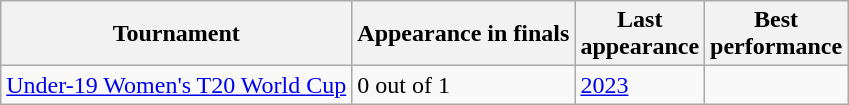<table class="wikitable sortable" style="text-align:left;">
<tr>
<th>Tournament</th>
<th data-sort-type="number">Appearance in finals</th>
<th>Last<br>appearance</th>
<th>Best<br>performance</th>
</tr>
<tr>
<td><a href='#'>Under-19 Women's T20 World Cup</a></td>
<td>0 out of 1</td>
<td><a href='#'>2023</a></td>
<td></td>
</tr>
</table>
